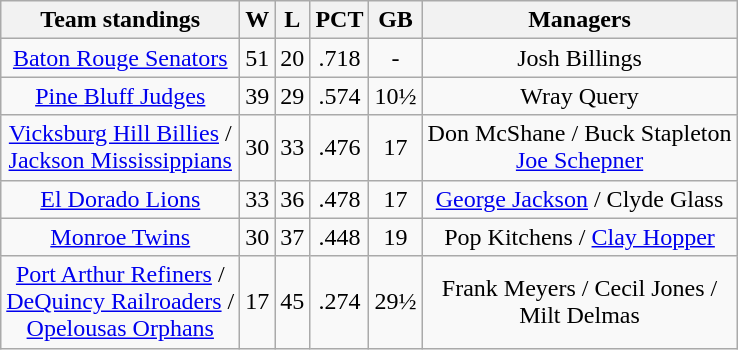<table class="wikitable" style="text-align:center">
<tr>
<th>Team standings</th>
<th>W</th>
<th>L</th>
<th>PCT</th>
<th>GB</th>
<th>Managers</th>
</tr>
<tr>
<td><a href='#'>Baton Rouge Senators</a></td>
<td>51</td>
<td>20</td>
<td>.718</td>
<td>-</td>
<td>Josh Billings</td>
</tr>
<tr>
<td><a href='#'>Pine Bluff Judges</a></td>
<td>39</td>
<td>29</td>
<td>.574</td>
<td>10½</td>
<td>Wray Query</td>
</tr>
<tr>
<td><a href='#'>Vicksburg Hill Billies</a> /<br> <a href='#'>Jackson Mississippians</a></td>
<td>30</td>
<td>33</td>
<td>.476</td>
<td>17</td>
<td>Don McShane / Buck Stapleton <br> <a href='#'>Joe Schepner</a></td>
</tr>
<tr>
<td><a href='#'>El Dorado Lions</a></td>
<td>33</td>
<td>36</td>
<td>.478</td>
<td>17</td>
<td><a href='#'>George Jackson</a> / Clyde Glass</td>
</tr>
<tr>
<td><a href='#'>Monroe Twins</a></td>
<td>30</td>
<td>37</td>
<td>.448</td>
<td>19</td>
<td>Pop Kitchens / <a href='#'>Clay Hopper</a></td>
</tr>
<tr>
<td><a href='#'>Port Arthur Refiners</a> /<br> <a href='#'>DeQuincy Railroaders</a> /<br> <a href='#'>Opelousas Orphans</a></td>
<td>17</td>
<td>45</td>
<td>.274</td>
<td>29½</td>
<td>Frank Meyers / Cecil Jones /<br> Milt Delmas</td>
</tr>
</table>
